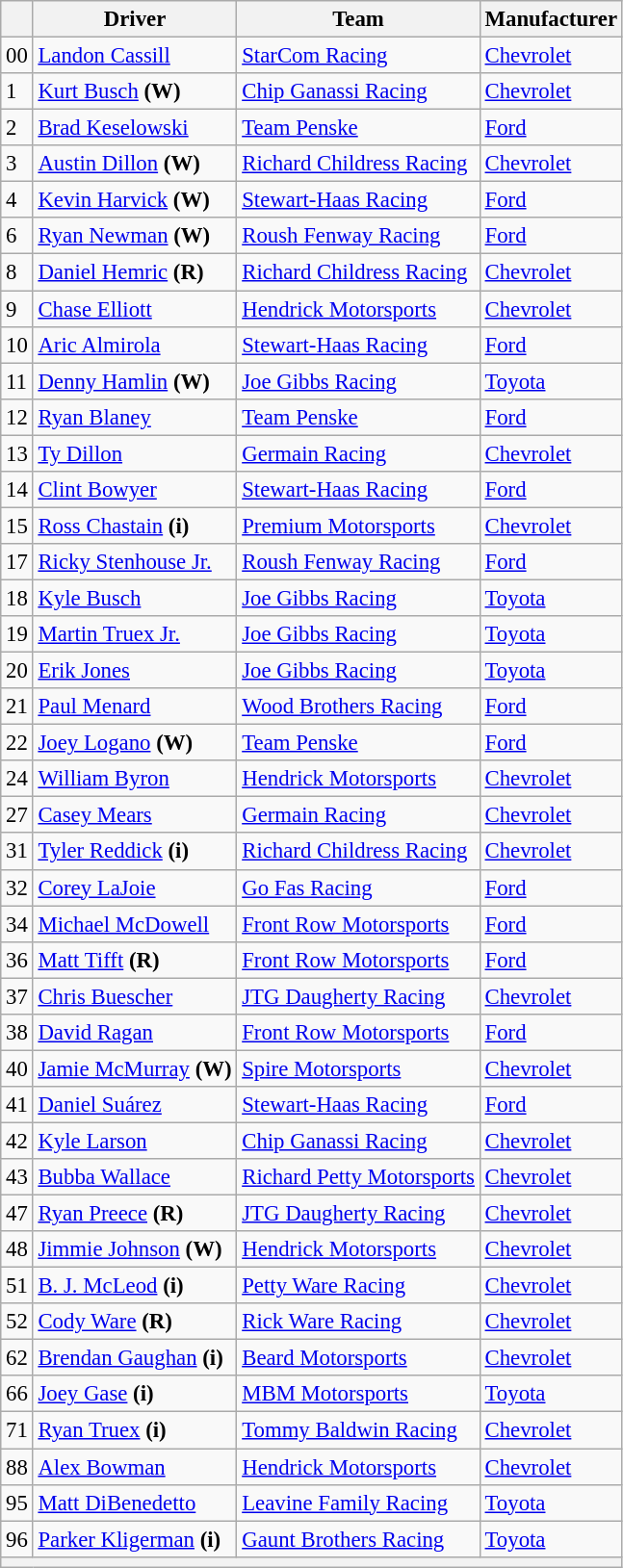<table class="wikitable" style="font-size:95%">
<tr>
<th></th>
<th>Driver</th>
<th>Team</th>
<th>Manufacturer</th>
</tr>
<tr>
<td>00</td>
<td><a href='#'>Landon Cassill</a></td>
<td><a href='#'>StarCom Racing</a></td>
<td><a href='#'>Chevrolet</a></td>
</tr>
<tr>
<td>1</td>
<td><a href='#'>Kurt Busch</a> <strong>(W)</strong></td>
<td><a href='#'>Chip Ganassi Racing</a></td>
<td><a href='#'>Chevrolet</a></td>
</tr>
<tr>
<td>2</td>
<td><a href='#'>Brad Keselowski</a></td>
<td><a href='#'>Team Penske</a></td>
<td><a href='#'>Ford</a></td>
</tr>
<tr>
<td>3</td>
<td><a href='#'>Austin Dillon</a> <strong>(W)</strong></td>
<td><a href='#'>Richard Childress Racing</a></td>
<td><a href='#'>Chevrolet</a></td>
</tr>
<tr>
<td>4</td>
<td><a href='#'>Kevin Harvick</a> <strong>(W)</strong></td>
<td><a href='#'>Stewart-Haas Racing</a></td>
<td><a href='#'>Ford</a></td>
</tr>
<tr>
<td>6</td>
<td><a href='#'>Ryan Newman</a> <strong>(W)</strong></td>
<td><a href='#'>Roush Fenway Racing</a></td>
<td><a href='#'>Ford</a></td>
</tr>
<tr>
<td>8</td>
<td><a href='#'>Daniel Hemric</a> <strong>(R)</strong></td>
<td><a href='#'>Richard Childress Racing</a></td>
<td><a href='#'>Chevrolet</a></td>
</tr>
<tr>
<td>9</td>
<td><a href='#'>Chase Elliott</a></td>
<td><a href='#'>Hendrick Motorsports</a></td>
<td><a href='#'>Chevrolet</a></td>
</tr>
<tr>
<td>10</td>
<td><a href='#'>Aric Almirola</a></td>
<td><a href='#'>Stewart-Haas Racing</a></td>
<td><a href='#'>Ford</a></td>
</tr>
<tr>
<td>11</td>
<td><a href='#'>Denny Hamlin</a> <strong>(W)</strong></td>
<td><a href='#'>Joe Gibbs Racing</a></td>
<td><a href='#'>Toyota</a></td>
</tr>
<tr>
<td>12</td>
<td><a href='#'>Ryan Blaney</a></td>
<td><a href='#'>Team Penske</a></td>
<td><a href='#'>Ford</a></td>
</tr>
<tr>
<td>13</td>
<td><a href='#'>Ty Dillon</a></td>
<td><a href='#'>Germain Racing</a></td>
<td><a href='#'>Chevrolet</a></td>
</tr>
<tr>
<td>14</td>
<td><a href='#'>Clint Bowyer</a></td>
<td><a href='#'>Stewart-Haas Racing</a></td>
<td><a href='#'>Ford</a></td>
</tr>
<tr>
<td>15</td>
<td><a href='#'>Ross Chastain</a> <strong>(i)</strong></td>
<td><a href='#'>Premium Motorsports</a></td>
<td><a href='#'>Chevrolet</a></td>
</tr>
<tr>
<td>17</td>
<td><a href='#'>Ricky Stenhouse Jr.</a></td>
<td><a href='#'>Roush Fenway Racing</a></td>
<td><a href='#'>Ford</a></td>
</tr>
<tr>
<td>18</td>
<td><a href='#'>Kyle Busch</a></td>
<td><a href='#'>Joe Gibbs Racing</a></td>
<td><a href='#'>Toyota</a></td>
</tr>
<tr>
<td>19</td>
<td><a href='#'>Martin Truex Jr.</a></td>
<td><a href='#'>Joe Gibbs Racing</a></td>
<td><a href='#'>Toyota</a></td>
</tr>
<tr>
<td>20</td>
<td><a href='#'>Erik Jones</a></td>
<td><a href='#'>Joe Gibbs Racing</a></td>
<td><a href='#'>Toyota</a></td>
</tr>
<tr>
<td>21</td>
<td><a href='#'>Paul Menard</a></td>
<td><a href='#'>Wood Brothers Racing</a></td>
<td><a href='#'>Ford</a></td>
</tr>
<tr>
<td>22</td>
<td><a href='#'>Joey Logano</a> <strong>(W)</strong></td>
<td><a href='#'>Team Penske</a></td>
<td><a href='#'>Ford</a></td>
</tr>
<tr>
<td>24</td>
<td><a href='#'>William Byron</a></td>
<td><a href='#'>Hendrick Motorsports</a></td>
<td><a href='#'>Chevrolet</a></td>
</tr>
<tr>
<td>27</td>
<td><a href='#'>Casey Mears</a></td>
<td><a href='#'>Germain Racing</a></td>
<td><a href='#'>Chevrolet</a></td>
</tr>
<tr>
<td>31</td>
<td><a href='#'>Tyler Reddick</a> <strong>(i)</strong></td>
<td><a href='#'>Richard Childress Racing</a></td>
<td><a href='#'>Chevrolet</a></td>
</tr>
<tr>
<td>32</td>
<td><a href='#'>Corey LaJoie</a></td>
<td><a href='#'>Go Fas Racing</a></td>
<td><a href='#'>Ford</a></td>
</tr>
<tr>
<td>34</td>
<td><a href='#'>Michael McDowell</a></td>
<td><a href='#'>Front Row Motorsports</a></td>
<td><a href='#'>Ford</a></td>
</tr>
<tr>
<td>36</td>
<td><a href='#'>Matt Tifft</a> <strong>(R)</strong></td>
<td><a href='#'>Front Row Motorsports</a></td>
<td><a href='#'>Ford</a></td>
</tr>
<tr>
<td>37</td>
<td><a href='#'>Chris Buescher</a></td>
<td><a href='#'>JTG Daugherty Racing</a></td>
<td><a href='#'>Chevrolet</a></td>
</tr>
<tr>
<td>38</td>
<td><a href='#'>David Ragan</a></td>
<td><a href='#'>Front Row Motorsports</a></td>
<td><a href='#'>Ford</a></td>
</tr>
<tr>
<td>40</td>
<td><a href='#'>Jamie McMurray</a> <strong>(W)</strong></td>
<td><a href='#'>Spire Motorsports</a></td>
<td><a href='#'>Chevrolet</a></td>
</tr>
<tr>
<td>41</td>
<td><a href='#'>Daniel Suárez</a></td>
<td><a href='#'>Stewart-Haas Racing</a></td>
<td><a href='#'>Ford</a></td>
</tr>
<tr>
<td>42</td>
<td><a href='#'>Kyle Larson</a></td>
<td><a href='#'>Chip Ganassi Racing</a></td>
<td><a href='#'>Chevrolet</a></td>
</tr>
<tr>
<td>43</td>
<td><a href='#'>Bubba Wallace</a></td>
<td><a href='#'>Richard Petty Motorsports</a></td>
<td><a href='#'>Chevrolet</a></td>
</tr>
<tr>
<td>47</td>
<td><a href='#'>Ryan Preece</a> <strong>(R)</strong></td>
<td><a href='#'>JTG Daugherty Racing</a></td>
<td><a href='#'>Chevrolet</a></td>
</tr>
<tr>
<td>48</td>
<td><a href='#'>Jimmie Johnson</a> <strong>(W)</strong></td>
<td><a href='#'>Hendrick Motorsports</a></td>
<td><a href='#'>Chevrolet</a></td>
</tr>
<tr>
<td>51</td>
<td><a href='#'>B. J. McLeod</a> <strong>(i)</strong></td>
<td><a href='#'>Petty Ware Racing</a></td>
<td><a href='#'>Chevrolet</a></td>
</tr>
<tr>
<td>52</td>
<td><a href='#'>Cody Ware</a> <strong>(R)</strong></td>
<td><a href='#'>Rick Ware Racing</a></td>
<td><a href='#'>Chevrolet</a></td>
</tr>
<tr>
<td>62</td>
<td><a href='#'>Brendan Gaughan</a> <strong>(i)</strong></td>
<td><a href='#'>Beard Motorsports</a></td>
<td><a href='#'>Chevrolet</a></td>
</tr>
<tr>
<td>66</td>
<td><a href='#'>Joey Gase</a> <strong>(i)</strong></td>
<td><a href='#'>MBM Motorsports</a></td>
<td><a href='#'>Toyota</a></td>
</tr>
<tr>
<td>71</td>
<td><a href='#'>Ryan Truex</a> <strong>(i)</strong></td>
<td><a href='#'>Tommy Baldwin Racing</a></td>
<td><a href='#'>Chevrolet</a></td>
</tr>
<tr>
<td>88</td>
<td><a href='#'>Alex Bowman</a></td>
<td><a href='#'>Hendrick Motorsports</a></td>
<td><a href='#'>Chevrolet</a></td>
</tr>
<tr>
<td>95</td>
<td><a href='#'>Matt DiBenedetto</a></td>
<td><a href='#'>Leavine Family Racing</a></td>
<td><a href='#'>Toyota</a></td>
</tr>
<tr>
<td>96</td>
<td><a href='#'>Parker Kligerman</a> <strong>(i)</strong></td>
<td><a href='#'>Gaunt Brothers Racing</a></td>
<td><a href='#'>Toyota</a></td>
</tr>
<tr>
<th colspan="4"></th>
</tr>
</table>
